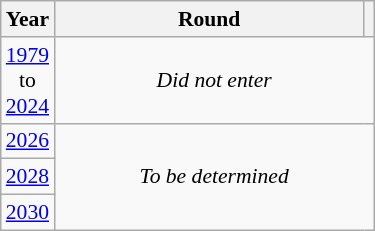<table class="wikitable" style="text-align: center; font-size:90%">
<tr>
<th>Year</th>
<th style="width:200px">Round</th>
<th></th>
</tr>
<tr>
<td><a href='#'>1979</a><br>to<br><a href='#'>2024</a></td>
<td colspan="2"><em>Did not enter</em></td>
</tr>
<tr>
<td><a href='#'>2026</a></td>
<td colspan="2" rowspan="3"><em>To be determined</em></td>
</tr>
<tr>
<td><a href='#'>2028</a></td>
</tr>
<tr>
<td><a href='#'>2030</a></td>
</tr>
</table>
